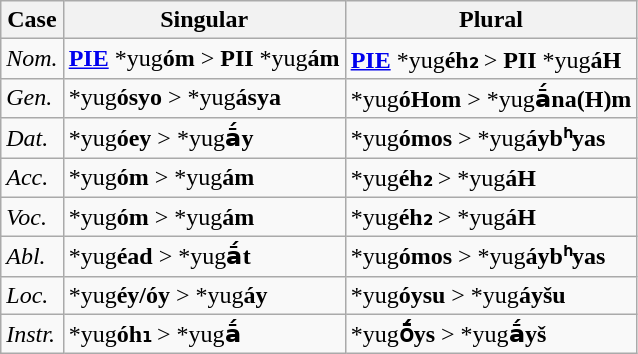<table class="wikitable sortable">
<tr>
<th>Case</th>
<th>Singular</th>
<th>Plural</th>
</tr>
<tr>
<td><em>Nom.</em></td>
<td><strong><a href='#'>PIE</a></strong> *yug<strong>óm</strong> > <strong>PII</strong> *yug<strong>ám</strong></td>
<td><strong><a href='#'>PIE</a></strong> *yug<strong>éh₂</strong> > <strong>PII</strong> *yug<strong>áH</strong></td>
</tr>
<tr>
<td><em>Gen.</em></td>
<td>*yug<strong>ósyo</strong> > *yug<strong>ásya</strong></td>
<td>*yug<strong>óHom</strong> > *yug<strong>ā́na(H)m</strong></td>
</tr>
<tr>
<td><em>Dat.</em></td>
<td>*yug<strong>óey</strong> > *yug<strong>ā́y</strong></td>
<td>*yug<strong>ómos</strong> > *yug<strong>áybʰyas</strong></td>
</tr>
<tr>
<td><em>Acc.</em></td>
<td>*yug<strong>óm</strong> > *yug<strong>ám</strong></td>
<td>*yug<strong>éh₂</strong> > *yug<strong>áH</strong></td>
</tr>
<tr>
<td><em>Voc.</em></td>
<td>*yug<strong>óm</strong> > *yug<strong>ám</strong></td>
<td>*yug<strong>éh₂</strong> > *yug<strong>áH</strong></td>
</tr>
<tr>
<td><em>Abl.</em></td>
<td>*yug<strong>éad</strong> > *yug<strong>ā́t</strong></td>
<td>*yug<strong>ómos</strong> > *yug<strong>áybʰyas</strong></td>
</tr>
<tr>
<td><em>Loc.</em></td>
<td>*yug<strong>éy/óy</strong> > *yug<strong>áy</strong></td>
<td>*yug<strong>óysu</strong> > *yug<strong>áyšu</strong></td>
</tr>
<tr>
<td><em>Instr.</em></td>
<td>*yug<strong>óh₁</strong> > *yug<strong>ā́</strong></td>
<td>*yug<strong>ṓys</strong> > *yug<strong>ā́yš</strong></td>
</tr>
</table>
